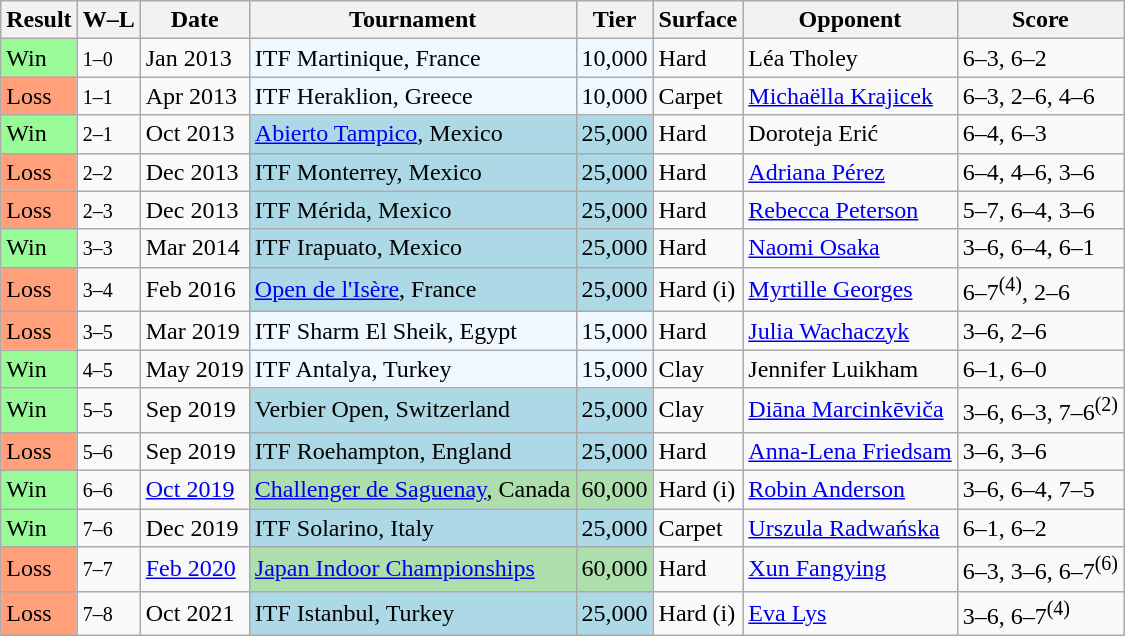<table class="sortable wikitable">
<tr>
<th>Result</th>
<th class="unsortable">W–L</th>
<th>Date</th>
<th>Tournament</th>
<th>Tier</th>
<th>Surface</th>
<th>Opponent</th>
<th class="unsortable">Score</th>
</tr>
<tr>
<td style="background:#98fb98;">Win</td>
<td><small>1–0</small></td>
<td>Jan 2013</td>
<td style="background:#f0f8ff;">ITF Martinique, France</td>
<td style="background:#f0f8ff;">10,000</td>
<td>Hard</td>
<td> Léa Tholey</td>
<td>6–3, 6–2</td>
</tr>
<tr>
<td style="background:#ffa07a;">Loss</td>
<td><small>1–1</small></td>
<td>Apr 2013</td>
<td style="background:#f0f8ff;">ITF Heraklion, Greece</td>
<td style="background:#f0f8ff;">10,000</td>
<td>Carpet</td>
<td> <a href='#'>Michaëlla Krajicek</a></td>
<td>6–3, 2–6, 4–6</td>
</tr>
<tr>
<td style="background:#98fb98;">Win</td>
<td><small>2–1</small></td>
<td>Oct 2013</td>
<td style="background:lightblue;"><a href='#'>Abierto Tampico</a>, Mexico</td>
<td style="background:lightblue;">25,000</td>
<td>Hard</td>
<td> Doroteja Erić</td>
<td>6–4, 6–3</td>
</tr>
<tr>
<td style="background:#ffa07a;">Loss</td>
<td><small>2–2</small></td>
<td>Dec 2013</td>
<td style="background:lightblue;">ITF Monterrey, Mexico</td>
<td style="background:lightblue;">25,000</td>
<td>Hard</td>
<td> <a href='#'>Adriana Pérez</a></td>
<td>6–4, 4–6, 3–6</td>
</tr>
<tr>
<td style="background:#ffa07a;">Loss</td>
<td><small>2–3</small></td>
<td>Dec 2013</td>
<td style="background:lightblue;">ITF Mérida, Mexico</td>
<td style="background:lightblue;">25,000</td>
<td>Hard</td>
<td> <a href='#'>Rebecca Peterson</a></td>
<td>5–7, 6–4, 3–6</td>
</tr>
<tr>
<td style="background:#98fb98;">Win</td>
<td><small>3–3</small></td>
<td>Mar 2014</td>
<td style="background:lightblue;">ITF Irapuato, Mexico</td>
<td style="background:lightblue;">25,000</td>
<td>Hard</td>
<td> <a href='#'>Naomi Osaka</a></td>
<td>3–6, 6–4, 6–1</td>
</tr>
<tr>
<td style="background:#ffa07a;">Loss</td>
<td><small>3–4</small></td>
<td>Feb 2016</td>
<td style="background:lightblue;"><a href='#'>Open de l'Isère</a>, France</td>
<td style="background:lightblue;">25,000</td>
<td>Hard (i)</td>
<td> <a href='#'>Myrtille Georges</a></td>
<td>6–7<sup>(4)</sup>, 2–6</td>
</tr>
<tr>
<td style="background:#ffa07a;">Loss</td>
<td><small>3–5</small></td>
<td>Mar 2019</td>
<td style="background:#f0f8ff;">ITF Sharm El Sheik, Egypt</td>
<td style="background:#f0f8ff;">15,000</td>
<td>Hard</td>
<td> <a href='#'>Julia Wachaczyk</a></td>
<td>3–6, 2–6</td>
</tr>
<tr>
<td style="background:#98fb98;">Win</td>
<td><small>4–5</small></td>
<td>May 2019</td>
<td style="background:#f0f8ff;">ITF Antalya, Turkey</td>
<td style="background:#f0f8ff;">15,000</td>
<td>Clay</td>
<td> Jennifer Luikham</td>
<td>6–1, 6–0</td>
</tr>
<tr>
<td style="background:#98fb98;">Win</td>
<td><small>5–5</small></td>
<td>Sep 2019</td>
<td style="background:lightblue;">Verbier Open, Switzerland</td>
<td style="background:lightblue;">25,000</td>
<td>Clay</td>
<td> <a href='#'>Diāna Marcinkēviča</a></td>
<td>3–6, 6–3, 7–6<sup>(2)</sup></td>
</tr>
<tr>
<td style="background:#ffa07a;">Loss</td>
<td><small>5–6</small></td>
<td>Sep 2019</td>
<td style="background:lightblue;">ITF Roehampton, England</td>
<td style="background:lightblue;">25,000</td>
<td>Hard</td>
<td> <a href='#'>Anna-Lena Friedsam</a></td>
<td>3–6, 3–6</td>
</tr>
<tr>
<td style="background:#98fb98;">Win</td>
<td><small>6–6</small></td>
<td><a href='#'>Oct 2019</a></td>
<td style="background:#addfad;"><a href='#'>Challenger de Saguenay</a>, Canada</td>
<td style="background:#addfad;">60,000</td>
<td>Hard (i)</td>
<td> <a href='#'>Robin Anderson</a></td>
<td>3–6, 6–4, 7–5</td>
</tr>
<tr>
<td style="background:#98fb98;">Win</td>
<td><small>7–6</small></td>
<td>Dec 2019</td>
<td style="background:lightblue;">ITF Solarino, Italy</td>
<td style="background:lightblue;">25,000</td>
<td>Carpet</td>
<td> <a href='#'>Urszula Radwańska</a></td>
<td>6–1, 6–2</td>
</tr>
<tr>
<td style="background:#ffa07a;">Loss</td>
<td><small>7–7</small></td>
<td><a href='#'>Feb 2020</a></td>
<td style="background:#addfad;"><a href='#'>Japan Indoor Championships</a></td>
<td style="background:#addfad;">60,000</td>
<td>Hard</td>
<td> <a href='#'>Xun Fangying</a></td>
<td>6–3, 3–6, 6–7<sup>(6)</sup></td>
</tr>
<tr>
<td style="background:#ffa07a;">Loss</td>
<td><small>7–8</small></td>
<td>Oct 2021</td>
<td style="background:lightblue;">ITF Istanbul, Turkey</td>
<td style="background:lightblue;">25,000</td>
<td>Hard (i)</td>
<td> <a href='#'>Eva Lys</a></td>
<td>3–6, 6–7<sup>(4)</sup></td>
</tr>
</table>
